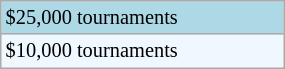<table class="wikitable" style="font-size:85%;" width=15%>
<tr bgcolor="lightblue">
<td>$25,000 tournaments</td>
</tr>
<tr bgcolor="#f0f8ff">
<td>$10,000 tournaments</td>
</tr>
</table>
